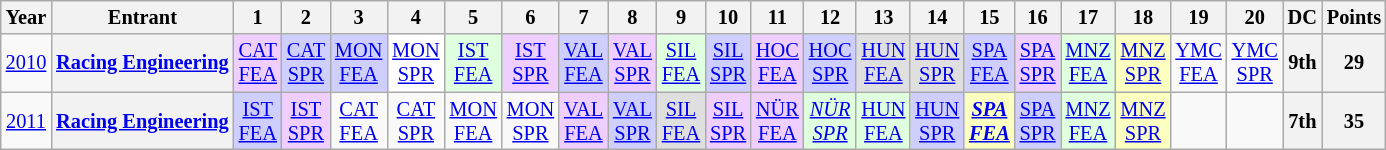<table class="wikitable" style="text-align:center; font-size:85%">
<tr>
<th>Year</th>
<th>Entrant</th>
<th>1</th>
<th>2</th>
<th>3</th>
<th>4</th>
<th>5</th>
<th>6</th>
<th>7</th>
<th>8</th>
<th>9</th>
<th>10</th>
<th>11</th>
<th>12</th>
<th>13</th>
<th>14</th>
<th>15</th>
<th>16</th>
<th>17</th>
<th>18</th>
<th>19</th>
<th>20</th>
<th>DC</th>
<th>Points</th>
</tr>
<tr>
<td><a href='#'>2010</a></td>
<th nowrap><a href='#'>Racing Engineering</a></th>
<td style="background:#EFCFFF;"><a href='#'>CAT<br>FEA</a><br></td>
<td style="background:#CFCFFF;"><a href='#'>CAT<br>SPR</a><br></td>
<td style="background:#CFCFFF;"><a href='#'>MON<br>FEA</a><br></td>
<td style="background:#FFFFFF;"><a href='#'>MON<br>SPR</a><br></td>
<td style="background:#DFFFDF;"><a href='#'>IST<br>FEA</a><br></td>
<td style="background:#EFCFFF;"><a href='#'>IST<br>SPR</a><br></td>
<td style="background:#CFCFFF;"><a href='#'>VAL<br>FEA</a><br></td>
<td style="background:#EFCFFF;"><a href='#'>VAL<br>SPR</a><br></td>
<td style="background:#DFFFDF;"><a href='#'>SIL<br>FEA</a><br></td>
<td style="background:#CFCFFF;"><a href='#'>SIL<br>SPR</a><br></td>
<td style="background:#EFCFFF;"><a href='#'>HOC<br>FEA</a><br></td>
<td style="background:#CFCFFF;"><a href='#'>HOC<br>SPR</a><br></td>
<td style="background:#DFDFDF;"><a href='#'>HUN<br>FEA</a><br></td>
<td style="background:#DFDFDF;"><a href='#'>HUN<br>SPR</a><br></td>
<td style="background:#CFCFFF;"><a href='#'>SPA<br>FEA</a><br></td>
<td style="background:#EFCFFF;"><a href='#'>SPA<br>SPR</a><br></td>
<td style="background:#DFFFDF;"><a href='#'>MNZ<br>FEA</a><br></td>
<td style="background:#FBFFBF;"><a href='#'>MNZ<br>SPR</a><br></td>
<td><a href='#'>YMC<br>FEA</a></td>
<td><a href='#'>YMC<br>SPR</a></td>
<th>9th</th>
<th>29</th>
</tr>
<tr>
<td><a href='#'>2011</a></td>
<th nowrap><a href='#'>Racing Engineering</a></th>
<td style="background:#CFCFFF;"><a href='#'>IST<br>FEA</a><br></td>
<td style="background:#EFCFFF;"><a href='#'>IST<br>SPR</a><br></td>
<td><a href='#'>CAT<br>FEA</a></td>
<td><a href='#'>CAT<br>SPR</a></td>
<td><a href='#'>MON<br>FEA</a></td>
<td><a href='#'>MON<br>SPR</a></td>
<td style="background:#EFCFFF;"><a href='#'>VAL<br>FEA</a><br></td>
<td style="background:#CFCFFF;"><a href='#'>VAL<br>SPR</a><br></td>
<td style="background:#DFDFDF;"><a href='#'>SIL<br>FEA</a><br></td>
<td style="background:#EFCFFF;"><a href='#'>SIL<br>SPR</a><br></td>
<td style="background:#EFCFFF;"><a href='#'>NÜR<br>FEA</a><br></td>
<td style="background:#DFFFDF;"><em><a href='#'>NÜR<br>SPR</a></em><br></td>
<td style="background:#DFFFDF;"><a href='#'>HUN<br>FEA</a><br></td>
<td style="background:#CFCFFF;"><a href='#'>HUN<br>SPR</a><br></td>
<td style="background:#FBFFBF;"><strong><em><a href='#'>SPA<br>FEA</a></em></strong><br></td>
<td style="background:#CFCFFF;"><a href='#'>SPA<br>SPR</a><br></td>
<td style="background:#DFFFDF;"><a href='#'>MNZ<br>FEA</a><br></td>
<td style="background:#FBFFBF;"><a href='#'>MNZ<br>SPR</a><br></td>
<td></td>
<td></td>
<th>7th</th>
<th>35</th>
</tr>
</table>
